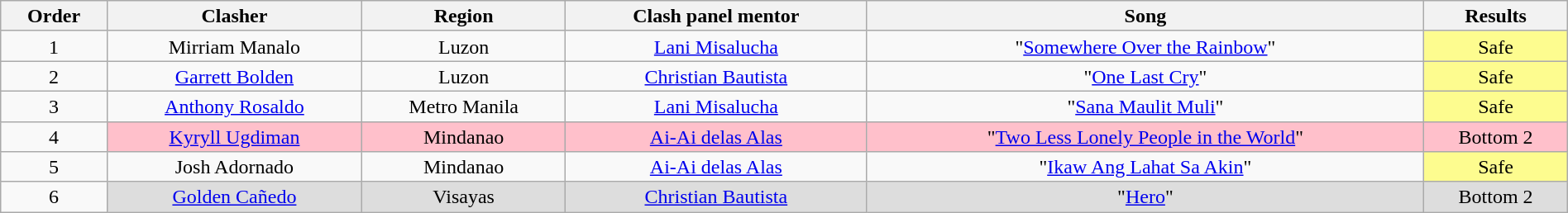<table class="wikitable" style="text-align:center; line-height:17px; width:100%;">
<tr>
<th>Order</th>
<th>Clasher</th>
<th>Region</th>
<th>Clash panel mentor</th>
<th>Song</th>
<th>Results</th>
</tr>
<tr>
<td>1</td>
<td>Mirriam Manalo</td>
<td>Luzon</td>
<td><a href='#'>Lani Misalucha</a></td>
<td>"<a href='#'>Somewhere Over the Rainbow</a>"</td>
<td style="background:#fdfc8f;">Safe</td>
</tr>
<tr>
<td>2</td>
<td><a href='#'>Garrett Bolden</a></td>
<td>Luzon</td>
<td><a href='#'>Christian Bautista</a></td>
<td>"<a href='#'>One Last Cry</a>"</td>
<td style="background:#fdfc8f;">Safe</td>
</tr>
<tr>
<td>3</td>
<td><a href='#'>Anthony Rosaldo</a></td>
<td>Metro Manila</td>
<td><a href='#'>Lani Misalucha</a></td>
<td>"<a href='#'>Sana Maulit Muli</a>"</td>
<td style="background:#fdfc8f;">Safe</td>
</tr>
<tr>
<td>4</td>
<td style="background:pink;"><a href='#'>Kyryll Ugdiman</a></td>
<td style="background:pink;">Mindanao</td>
<td style="background:pink;"><a href='#'>Ai-Ai delas Alas</a></td>
<td style="background:pink;">"<a href='#'>Two Less Lonely People in the World</a>"</td>
<td style="background:pink;">Bottom 2</td>
</tr>
<tr>
<td>5</td>
<td>Josh Adornado</td>
<td>Mindanao</td>
<td><a href='#'>Ai-Ai delas Alas</a></td>
<td>"<a href='#'>Ikaw Ang Lahat Sa Akin</a>"</td>
<td style="background:#fdfc8f;">Safe</td>
</tr>
<tr>
<td>6</td>
<td style="background:#ddd;"><a href='#'>Golden Cañedo</a></td>
<td style="background:#ddd;">Visayas</td>
<td style="background:#ddd;"><a href='#'>Christian Bautista</a></td>
<td style="background:#ddd;">"<a href='#'>Hero</a>"</td>
<td style="background:#ddd;">Bottom 2</td>
</tr>
</table>
